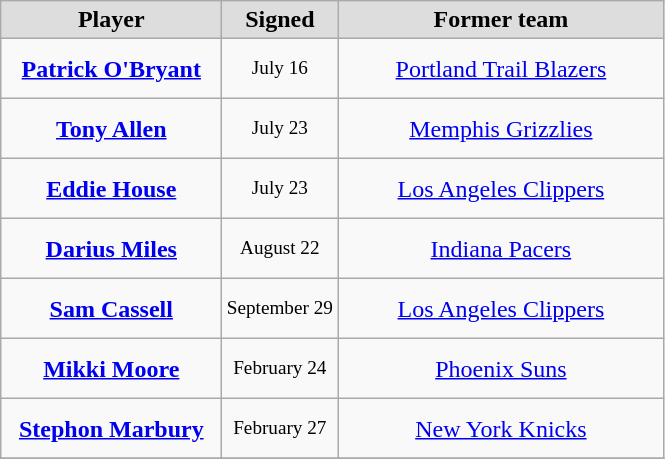<table class="wikitable" style="text-align: center">
<tr align="center" bgcolor="#dddddd">
<td style="width:140px"><strong>Player</strong></td>
<td style="width:70px"><strong>Signed</strong></td>
<td style="width:210px"><strong>Former team</strong></td>
</tr>
<tr style="height:40px">
<td><strong><a href='#'>Patrick O'Bryant</a></strong></td>
<td style="font-size: 80%">July 16</td>
<td><a href='#'>Portland Trail Blazers</a></td>
</tr>
<tr style="height:40px">
<td><strong><a href='#'>Tony Allen</a></strong></td>
<td style="font-size: 80%">July 23</td>
<td><a href='#'>Memphis Grizzlies</a></td>
</tr>
<tr style="height:40px">
<td><strong><a href='#'>Eddie House</a></strong></td>
<td style="font-size: 80%">July 23</td>
<td><a href='#'>Los Angeles Clippers</a></td>
</tr>
<tr style="height:40px">
<td><strong><a href='#'>Darius Miles</a></strong></td>
<td style="font-size: 80%">August 22</td>
<td><a href='#'>Indiana Pacers</a></td>
</tr>
<tr style="height:40px">
<td><strong><a href='#'>Sam Cassell</a></strong></td>
<td style="font-size: 80%">September 29</td>
<td><a href='#'>Los Angeles Clippers</a></td>
</tr>
<tr style="height:40px">
<td><strong><a href='#'>Mikki Moore</a></strong></td>
<td style="font-size: 80%">February 24</td>
<td><a href='#'>Phoenix Suns</a></td>
</tr>
<tr style="height:40px">
<td><strong><a href='#'>Stephon Marbury</a></strong></td>
<td style="font-size: 80%">February 27</td>
<td><a href='#'>New York Knicks</a></td>
</tr>
<tr>
</tr>
</table>
